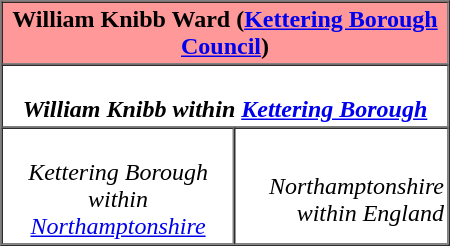<table border=1 cellpadding="2" cellspacing="0" align="right" width=300>
<tr>
<th colspan=2 align=center bgcolor="#ff9999">William Knibb Ward (<a href='#'>Kettering Borough Council</a>)</th>
</tr>
<tr>
<th colspan=2 alignn=center><br><em>William Knibb within <a href='#'>Kettering Borough</a></em></th>
</tr>
<tr>
<td align=center><br><em>Kettering Borough within <a href='#'>Northamptonshire</a></em></td>
<td align=right><br><em>Northamptonshire within England</em></td>
</tr>
</table>
